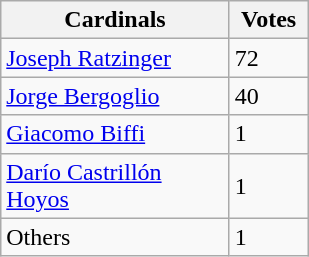<table class="wikitable">
<tr>
<th width="145px">Cardinals</th>
<th width="45px">Votes</th>
</tr>
<tr>
<td><a href='#'>Joseph Ratzinger</a></td>
<td><div>72</div></td>
</tr>
<tr>
<td><a href='#'>Jorge Bergoglio</a></td>
<td><div>40</div></td>
</tr>
<tr>
<td><a href='#'>Giacomo Biffi</a></td>
<td><div>1</div></td>
</tr>
<tr>
<td><a href='#'>Darío Castrillón Hoyos</a></td>
<td><div>1</div></td>
</tr>
<tr>
<td>Others</td>
<td><div>1</div></td>
</tr>
</table>
